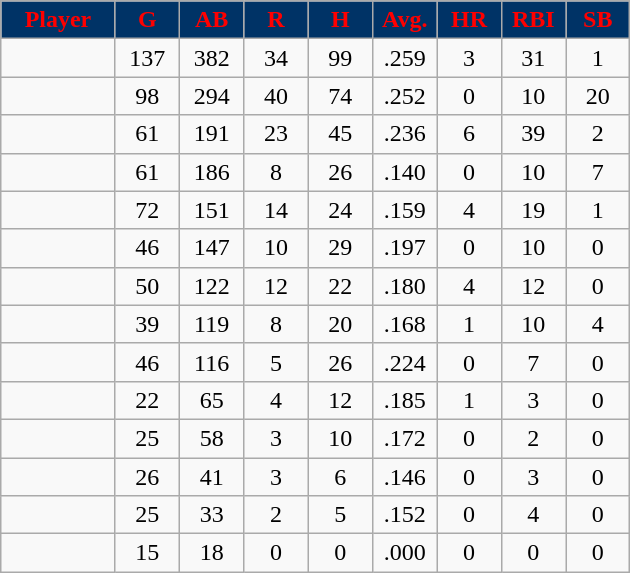<table class="wikitable sortable">
<tr>
<th style="background:#003366;color:red;" width="16%">Player</th>
<th style="background:#003366;color:red;" width="9%">G</th>
<th style="background:#003366;color:red;" width="9%">AB</th>
<th style="background:#003366;color:red;" width="9%">R</th>
<th style="background:#003366;color:red;" width="9%">H</th>
<th style="background:#003366;color:red;" width="9%">Avg.</th>
<th style="background:#003366;color:red;" width="9%">HR</th>
<th style="background:#003366;color:red;" width="9%">RBI</th>
<th style="background:#003366;color:red;" width="9%">SB</th>
</tr>
<tr align="center">
<td></td>
<td>137</td>
<td>382</td>
<td>34</td>
<td>99</td>
<td>.259</td>
<td>3</td>
<td>31</td>
<td>1</td>
</tr>
<tr align="center">
<td></td>
<td>98</td>
<td>294</td>
<td>40</td>
<td>74</td>
<td>.252</td>
<td>0</td>
<td>10</td>
<td>20</td>
</tr>
<tr align="center">
<td></td>
<td>61</td>
<td>191</td>
<td>23</td>
<td>45</td>
<td>.236</td>
<td>6</td>
<td>39</td>
<td>2</td>
</tr>
<tr align="center">
<td></td>
<td>61</td>
<td>186</td>
<td>8</td>
<td>26</td>
<td>.140</td>
<td>0</td>
<td>10</td>
<td>7</td>
</tr>
<tr align="center">
<td></td>
<td>72</td>
<td>151</td>
<td>14</td>
<td>24</td>
<td>.159</td>
<td>4</td>
<td>19</td>
<td>1</td>
</tr>
<tr align="center">
<td></td>
<td>46</td>
<td>147</td>
<td>10</td>
<td>29</td>
<td>.197</td>
<td>0</td>
<td>10</td>
<td>0</td>
</tr>
<tr align="center">
<td></td>
<td>50</td>
<td>122</td>
<td>12</td>
<td>22</td>
<td>.180</td>
<td>4</td>
<td>12</td>
<td>0</td>
</tr>
<tr align="center">
<td></td>
<td>39</td>
<td>119</td>
<td>8</td>
<td>20</td>
<td>.168</td>
<td>1</td>
<td>10</td>
<td>4</td>
</tr>
<tr align="center">
<td></td>
<td>46</td>
<td>116</td>
<td>5</td>
<td>26</td>
<td>.224</td>
<td>0</td>
<td>7</td>
<td>0</td>
</tr>
<tr align="center">
<td></td>
<td>22</td>
<td>65</td>
<td>4</td>
<td>12</td>
<td>.185</td>
<td>1</td>
<td>3</td>
<td>0</td>
</tr>
<tr align="center">
<td></td>
<td>25</td>
<td>58</td>
<td>3</td>
<td>10</td>
<td>.172</td>
<td>0</td>
<td>2</td>
<td>0</td>
</tr>
<tr align="center">
<td></td>
<td>26</td>
<td>41</td>
<td>3</td>
<td>6</td>
<td>.146</td>
<td>0</td>
<td>3</td>
<td>0</td>
</tr>
<tr align="center">
<td></td>
<td>25</td>
<td>33</td>
<td>2</td>
<td>5</td>
<td>.152</td>
<td>0</td>
<td>4</td>
<td>0</td>
</tr>
<tr align="center">
<td></td>
<td>15</td>
<td>18</td>
<td>0</td>
<td>0</td>
<td>.000</td>
<td>0</td>
<td>0</td>
<td>0</td>
</tr>
</table>
